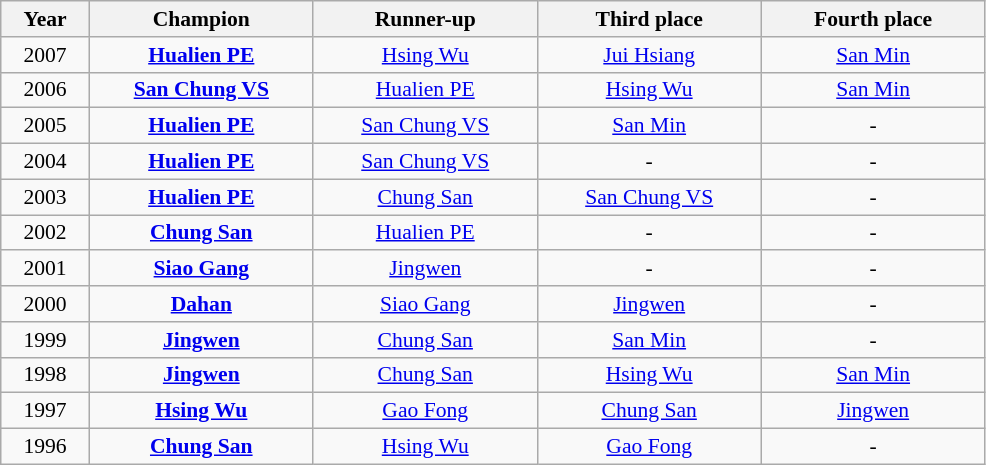<table class="wikitable" style="text-align: center; width: 52%; font-size: 90%;">
<tr>
<th width=4%>Year</th>
<th width=12%>Champion</th>
<th width=12%>Runner-up</th>
<th width=12%>Third place</th>
<th width=12%>Fourth place</th>
</tr>
<tr>
<td>2007</td>
<td><strong><a href='#'>Hualien PE</a></strong></td>
<td><a href='#'>Hsing Wu</a></td>
<td><a href='#'>Jui Hsiang</a></td>
<td><a href='#'>San Min</a></td>
</tr>
<tr>
<td>2006</td>
<td><strong><a href='#'>San Chung VS</a></strong></td>
<td><a href='#'>Hualien PE</a></td>
<td><a href='#'>Hsing Wu</a></td>
<td><a href='#'>San Min</a></td>
</tr>
<tr>
<td>2005</td>
<td><strong><a href='#'>Hualien PE</a></strong></td>
<td><a href='#'>San Chung VS</a></td>
<td><a href='#'>San Min</a></td>
<td>-</td>
</tr>
<tr>
<td>2004</td>
<td><strong><a href='#'>Hualien PE</a></strong></td>
<td><a href='#'>San Chung VS</a></td>
<td>-</td>
<td>-</td>
</tr>
<tr>
<td>2003</td>
<td><strong><a href='#'>Hualien PE</a></strong></td>
<td><a href='#'>Chung San</a></td>
<td><a href='#'>San Chung VS</a></td>
<td>-</td>
</tr>
<tr>
<td>2002</td>
<td><strong><a href='#'>Chung San</a></strong></td>
<td><a href='#'>Hualien PE</a></td>
<td>-</td>
<td>-</td>
</tr>
<tr>
<td>2001</td>
<td><strong><a href='#'>Siao Gang</a></strong></td>
<td><a href='#'>Jingwen</a></td>
<td>-</td>
<td>-</td>
</tr>
<tr>
<td>2000</td>
<td><strong><a href='#'>Dahan</a></strong></td>
<td><a href='#'>Siao Gang</a></td>
<td><a href='#'>Jingwen</a></td>
<td>-</td>
</tr>
<tr>
<td>1999</td>
<td><strong><a href='#'>Jingwen</a></strong></td>
<td><a href='#'>Chung San</a></td>
<td><a href='#'>San Min</a></td>
<td>-</td>
</tr>
<tr>
<td>1998</td>
<td><strong><a href='#'>Jingwen</a></strong></td>
<td><a href='#'>Chung San</a></td>
<td><a href='#'>Hsing Wu</a></td>
<td><a href='#'>San Min</a></td>
</tr>
<tr>
<td>1997</td>
<td><strong><a href='#'>Hsing Wu</a></strong></td>
<td><a href='#'>Gao Fong</a></td>
<td><a href='#'>Chung San</a></td>
<td><a href='#'>Jingwen</a></td>
</tr>
<tr>
<td>1996</td>
<td><strong><a href='#'>Chung San</a></strong></td>
<td><a href='#'>Hsing Wu</a></td>
<td><a href='#'>Gao Fong</a></td>
<td>-</td>
</tr>
</table>
